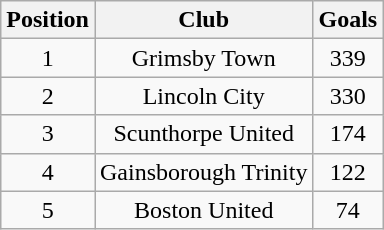<table class="wikitable sortable" style="text-align: center;">
<tr>
<th>Position</th>
<th>Club</th>
<th>Goals</th>
</tr>
<tr>
<td>1</td>
<td>Grimsby Town</td>
<td>339</td>
</tr>
<tr>
<td>2</td>
<td>Lincoln City</td>
<td>330</td>
</tr>
<tr>
<td>3</td>
<td>Scunthorpe United</td>
<td>174</td>
</tr>
<tr>
<td>4</td>
<td>Gainsborough Trinity</td>
<td>122</td>
</tr>
<tr>
<td>5</td>
<td>Boston United</td>
<td>74</td>
</tr>
</table>
